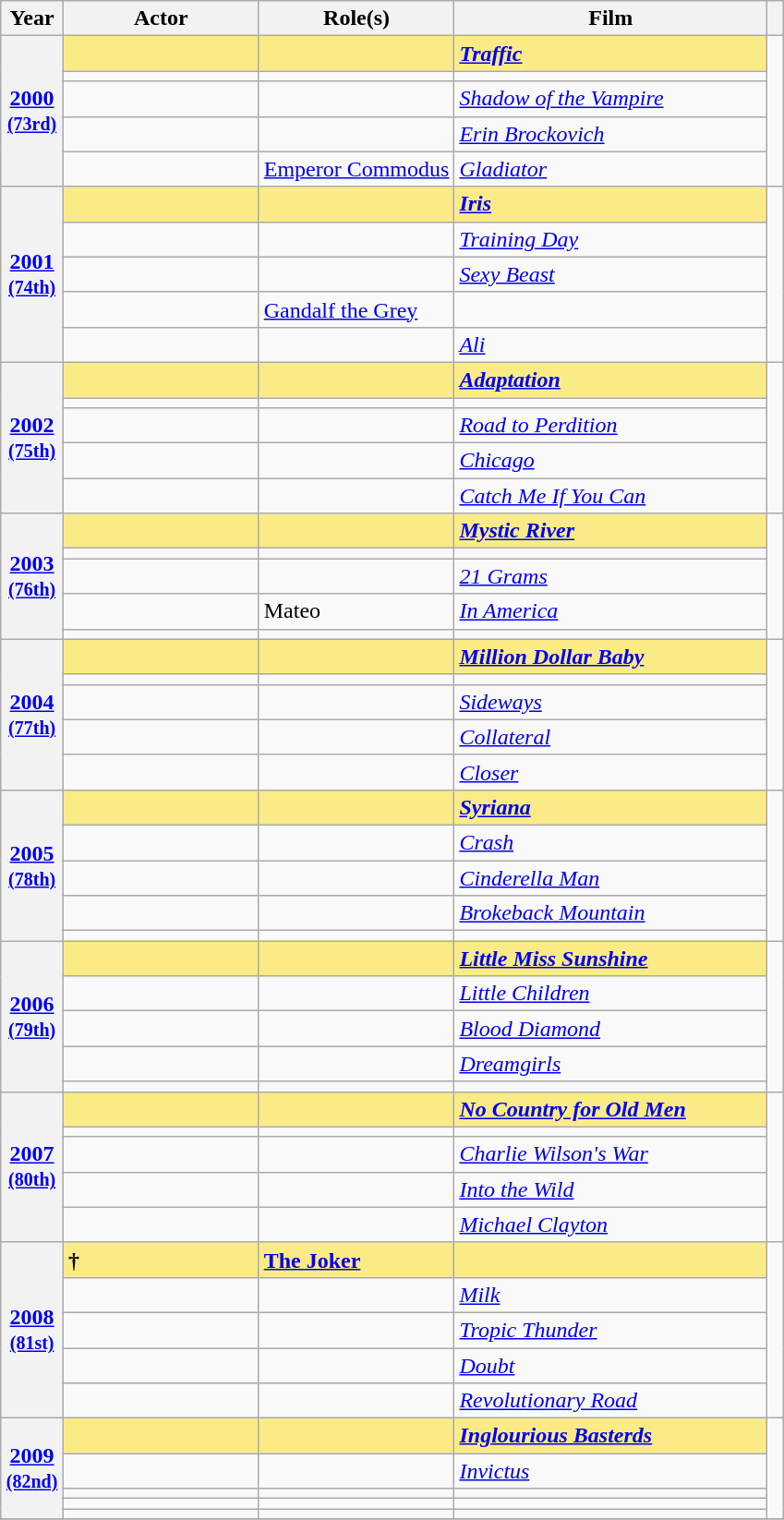<table class="wikitable sortable" style="text-align:left;">
<tr>
<th scope="col" style="width:8%;">Year</th>
<th scope="col" style="width:25%;">Actor</th>
<th scope="col" style="width:25%;">Role(s)</th>
<th scope="col" style="width:40%;">Film</th>
<th scope="col" style="width:2%;" class="unsortable"></th>
</tr>
<tr>
<th scope="row" rowspan=5 style="text-align:center"><a href='#'>2000</a> <br><small><a href='#'>(73rd)</a> </small></th>
<td style="background:#FAEB86"><strong> </strong></td>
<td style="background:#FAEB86"><strong></strong></td>
<td style="background:#FAEB86"><strong><em><a href='#'>Traffic</a></em></strong></td>
<td rowspan=5></td>
</tr>
<tr>
<td></td>
<td></td>
<td><em></em></td>
</tr>
<tr>
<td></td>
<td></td>
<td><em><a href='#'>Shadow of the Vampire</a></em></td>
</tr>
<tr>
<td></td>
<td></td>
<td><em><a href='#'>Erin Brockovich</a></em></td>
</tr>
<tr>
<td></td>
<td><a href='#'>Emperor Commodus</a></td>
<td><em><a href='#'>Gladiator</a></em></td>
</tr>
<tr>
<th scope="row" rowspan=5 style="text-align:center"><a href='#'>2001</a> <br><small><a href='#'>(74th)</a> </small></th>
<td style="background:#FAEB86"><strong> </strong></td>
<td style="background:#FAEB86"><strong></strong></td>
<td style="background:#FAEB86"><strong><em><a href='#'>Iris</a></em></strong></td>
<td rowspan=5></td>
</tr>
<tr>
<td></td>
<td></td>
<td><em><a href='#'>Training Day</a></em></td>
</tr>
<tr>
<td></td>
<td></td>
<td><em><a href='#'>Sexy Beast</a></em></td>
</tr>
<tr>
<td></td>
<td><a href='#'>Gandalf the Grey</a></td>
<td><em></em></td>
</tr>
<tr>
<td></td>
<td></td>
<td><em><a href='#'>Ali</a></em></td>
</tr>
<tr>
<th scope="row" rowspan=5 style="text-align:center"><a href='#'>2002</a> <br><small><a href='#'>(75th)</a> </small></th>
<td style="background:#FAEB86"><strong> </strong></td>
<td style="background:#FAEB86"><strong></strong></td>
<td style="background:#FAEB86"><strong><em><a href='#'>Adaptation</a></em></strong></td>
<td rowspan=5></td>
</tr>
<tr>
<td></td>
<td></td>
<td><em></em></td>
</tr>
<tr>
<td></td>
<td></td>
<td><em><a href='#'>Road to Perdition</a></em></td>
</tr>
<tr>
<td></td>
<td></td>
<td><em><a href='#'>Chicago</a></em></td>
</tr>
<tr>
<td></td>
<td></td>
<td><em><a href='#'>Catch Me If You Can</a></em></td>
</tr>
<tr>
<th scope="row" rowspan=5 style="text-align:center"><a href='#'>2003</a> <br><small><a href='#'>(76th)</a> </small></th>
<td style="background:#FAEB86"><strong> </strong></td>
<td style="background:#FAEB86"><strong></strong></td>
<td style="background:#FAEB86"><strong><em><a href='#'>Mystic River</a></em></strong></td>
<td rowspan=5></td>
</tr>
<tr>
<td></td>
<td></td>
<td><em></em></td>
</tr>
<tr>
<td></td>
<td></td>
<td><em><a href='#'>21 Grams</a></em></td>
</tr>
<tr>
<td></td>
<td>Mateo</td>
<td><em><a href='#'>In America</a></em></td>
</tr>
<tr>
<td></td>
<td></td>
<td><em></em></td>
</tr>
<tr>
<th scope="row" rowspan=5 style="text-align:center"><a href='#'>2004</a> <br><small><a href='#'>(77th)</a> </small></th>
<td style="background:#FAEB86"><strong> </strong></td>
<td style="background:#FAEB86"><strong></strong></td>
<td style="background:#FAEB86"><strong><em><a href='#'>Million Dollar Baby</a></em></strong></td>
<td rowspan=5></td>
</tr>
<tr>
<td></td>
<td></td>
<td><em></em></td>
</tr>
<tr>
<td></td>
<td></td>
<td><em><a href='#'>Sideways</a></em></td>
</tr>
<tr>
<td></td>
<td></td>
<td><em><a href='#'>Collateral</a></em></td>
</tr>
<tr>
<td></td>
<td></td>
<td><em><a href='#'>Closer</a></em></td>
</tr>
<tr>
<th scope="row" rowspan=5 style="text-align:center"><a href='#'>2005</a> <br><small><a href='#'>(78th)</a> </small></th>
<td style="background:#FAEB86"><strong> </strong></td>
<td style="background:#FAEB86"><strong></strong></td>
<td style="background:#FAEB86"><strong><em><a href='#'>Syriana</a></em></strong></td>
<td rowspan=5></td>
</tr>
<tr>
<td></td>
<td></td>
<td><em><a href='#'>Crash</a></em></td>
</tr>
<tr>
<td></td>
<td></td>
<td><em><a href='#'>Cinderella Man</a></em></td>
</tr>
<tr>
<td></td>
<td></td>
<td><em><a href='#'>Brokeback Mountain</a></em></td>
</tr>
<tr>
<td></td>
<td></td>
<td><em></em></td>
</tr>
<tr>
<th scope="row" rowspan=5 style="text-align:center"><a href='#'>2006</a> <br><small><a href='#'>(79th)</a> </small></th>
<td style="background:#FAEB86"><strong> </strong></td>
<td style="background:#FAEB86"><strong></strong></td>
<td style="background:#FAEB86"><strong><em><a href='#'>Little Miss Sunshine</a></em></strong></td>
<td rowspan=5></td>
</tr>
<tr>
<td></td>
<td></td>
<td><em><a href='#'>Little Children</a></em></td>
</tr>
<tr>
<td></td>
<td></td>
<td><em><a href='#'>Blood Diamond</a></em></td>
</tr>
<tr>
<td></td>
<td></td>
<td><em><a href='#'>Dreamgirls</a></em></td>
</tr>
<tr>
<td></td>
<td></td>
<td><em></em></td>
</tr>
<tr>
<th scope="row" rowspan=5 style="text-align:center"><a href='#'>2007</a> <br><small><a href='#'>(80th)</a> </small></th>
<td style="background:#FAEB86"><strong> </strong></td>
<td style="background:#FAEB86"><strong></strong></td>
<td style="background:#FAEB86"><strong><em><a href='#'>No Country for Old Men</a></em></strong></td>
<td rowspan=5></td>
</tr>
<tr>
<td></td>
<td></td>
<td><em></em></td>
</tr>
<tr>
<td></td>
<td></td>
<td><em><a href='#'>Charlie Wilson's War</a></em></td>
</tr>
<tr>
<td></td>
<td></td>
<td><em><a href='#'>Into the Wild</a></em></td>
</tr>
<tr>
<td></td>
<td></td>
<td><em><a href='#'>Michael Clayton</a></em></td>
</tr>
<tr>
<th scope="row" rowspan=5 style="text-align:center"><a href='#'>2008</a> <br><small><a href='#'>(81st)</a> </small></th>
<td style="background:#FAEB86"><strong> †</strong></td>
<td style="background:#FAEB86"><strong><a href='#'>The Joker</a></strong></td>
<td style="background:#FAEB86"><strong><em></em></strong></td>
<td rowspan=5></td>
</tr>
<tr>
<td></td>
<td></td>
<td><em><a href='#'>Milk</a></em></td>
</tr>
<tr>
<td></td>
<td></td>
<td><em><a href='#'>Tropic Thunder</a></em></td>
</tr>
<tr>
<td></td>
<td></td>
<td><em><a href='#'>Doubt</a></em></td>
</tr>
<tr>
<td></td>
<td></td>
<td><em><a href='#'>Revolutionary Road</a></em></td>
</tr>
<tr>
<th scope="row" rowspan=5 style="text-align:center"><a href='#'>2009</a><br><small><a href='#'>(82nd)</a> </small></th>
<td style="background:#FAEB86"><strong> </strong></td>
<td style="background:#FAEB86"><strong></strong></td>
<td style="background:#FAEB86"><strong><em><a href='#'>Inglourious Basterds</a></em></strong></td>
<td rowspan=5></td>
</tr>
<tr>
<td></td>
<td></td>
<td><em><a href='#'>Invictus</a></em></td>
</tr>
<tr>
<td></td>
<td></td>
<td><em></em></td>
</tr>
<tr>
<td></td>
<td></td>
<td><em></em></td>
</tr>
<tr>
<td></td>
<td></td>
<td><em></em></td>
</tr>
<tr>
</tr>
</table>
